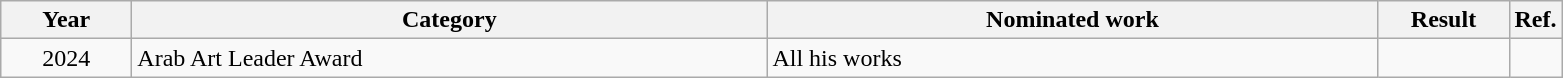<table class="wikitable">
<tr>
<th scope="col" style="width:5em;">Year</th>
<th scope="col" style="width:26em;">Category</th>
<th scope="col" style="width:25em;">Nominated work</th>
<th scope="col" style="width:5em;">Result</th>
<th>Ref.</th>
</tr>
<tr>
<td style="text-align:center;">2024</td>
<td>Arab Art Leader Award</td>
<td>All his works</td>
<td></td>
<td></td>
</tr>
</table>
